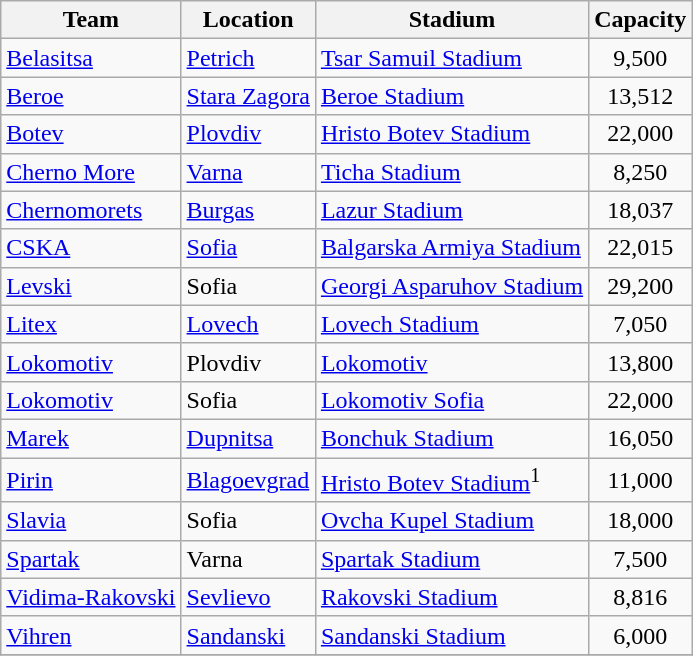<table class="wikitable sortable" style="text-align: left;">
<tr>
<th>Team</th>
<th>Location</th>
<th>Stadium</th>
<th>Capacity</th>
</tr>
<tr>
<td><a href='#'>Belasitsa</a></td>
<td><a href='#'>Petrich</a></td>
<td><a href='#'>Tsar Samuil Stadium</a></td>
<td align="center">9,500</td>
</tr>
<tr>
<td><a href='#'>Beroe</a></td>
<td><a href='#'>Stara Zagora</a></td>
<td><a href='#'>Beroe Stadium</a></td>
<td align="center">13,512</td>
</tr>
<tr>
<td><a href='#'>Botev</a></td>
<td><a href='#'>Plovdiv</a></td>
<td><a href='#'>Hristo Botev Stadium</a></td>
<td align="center">22,000</td>
</tr>
<tr>
<td><a href='#'>Cherno More</a></td>
<td><a href='#'>Varna</a></td>
<td><a href='#'>Ticha Stadium</a></td>
<td align="center">8,250</td>
</tr>
<tr>
<td><a href='#'>Chernomorets</a></td>
<td><a href='#'>Burgas</a></td>
<td><a href='#'>Lazur Stadium</a></td>
<td align="center">18,037</td>
</tr>
<tr>
<td><a href='#'>CSKA</a></td>
<td><a href='#'>Sofia</a></td>
<td><a href='#'>Balgarska Armiya Stadium</a></td>
<td align="center">22,015</td>
</tr>
<tr>
<td><a href='#'>Levski</a></td>
<td>Sofia</td>
<td><a href='#'>Georgi Asparuhov Stadium</a></td>
<td align="center">29,200</td>
</tr>
<tr>
<td><a href='#'>Litex</a></td>
<td><a href='#'>Lovech</a></td>
<td><a href='#'>Lovech Stadium</a></td>
<td align="center">7,050</td>
</tr>
<tr>
<td><a href='#'>Lokomotiv</a></td>
<td>Plovdiv</td>
<td><a href='#'>Lokomotiv</a></td>
<td align="center">13,800</td>
</tr>
<tr>
<td><a href='#'>Lokomotiv</a></td>
<td>Sofia</td>
<td><a href='#'>Lokomotiv Sofia</a></td>
<td align="center">22,000</td>
</tr>
<tr>
<td><a href='#'>Marek</a></td>
<td><a href='#'>Dupnitsa</a></td>
<td><a href='#'>Bonchuk Stadium</a></td>
<td align="center">16,050</td>
</tr>
<tr>
<td><a href='#'>Pirin</a></td>
<td><a href='#'>Blagoevgrad</a></td>
<td><a href='#'>Hristo Botev Stadium</a><sup>1</sup></td>
<td align="center">11,000</td>
</tr>
<tr>
<td><a href='#'>Slavia</a></td>
<td>Sofia</td>
<td><a href='#'>Ovcha Kupel Stadium</a></td>
<td align="center">18,000</td>
</tr>
<tr>
<td><a href='#'>Spartak</a></td>
<td>Varna</td>
<td><a href='#'>Spartak Stadium</a></td>
<td align="center">7,500</td>
</tr>
<tr>
<td><a href='#'>Vidima-Rakovski</a></td>
<td><a href='#'>Sevlievo</a></td>
<td><a href='#'>Rakovski Stadium</a></td>
<td align="center">8,816</td>
</tr>
<tr>
<td><a href='#'>Vihren</a></td>
<td><a href='#'>Sandanski</a></td>
<td><a href='#'>Sandanski Stadium</a></td>
<td align="center">6,000</td>
</tr>
<tr>
</tr>
</table>
